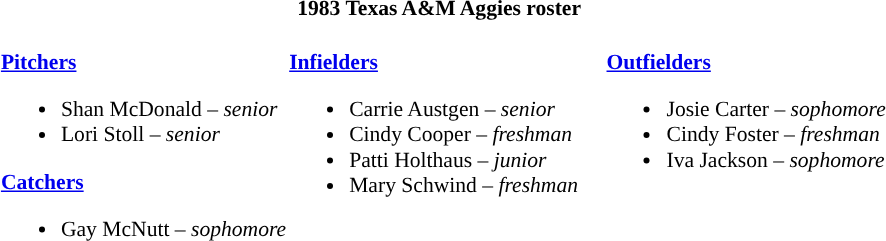<table class="toccolours" style="border-collapse:collapse; font-size:90%;">
<tr>
<th colspan=9>1983 Texas A&M Aggies roster</th>
</tr>
<tr>
<td width="03"> </td>
<td valign="top"><br><strong><a href='#'>Pitchers</a></strong><ul><li>Shan McDonald – <em>senior</em></li><li>Lori Stoll – <em>senior</em></li></ul><strong><a href='#'>Catchers</a></strong><ul><li>Gay McNutt – <em>sophomore</em></li></ul></td>
<td valign="top"><br><strong><a href='#'>Infielders</a></strong><ul><li>Carrie Austgen – <em>senior</em></li><li>Cindy Cooper – <em>freshman</em></li><li>Patti Holthaus – <em>junior</em></li><li>Mary Schwind – <em>freshman</em></li></ul></td>
<td width="15"> </td>
<td valign="top"><br><strong><a href='#'>Outfielders</a></strong><ul><li>Josie Carter – <em>sophomore</em></li><li>Cindy Foster – <em>freshman</em></li><li>Iva Jackson – <em>sophomore</em></li></ul></td>
</tr>
</table>
